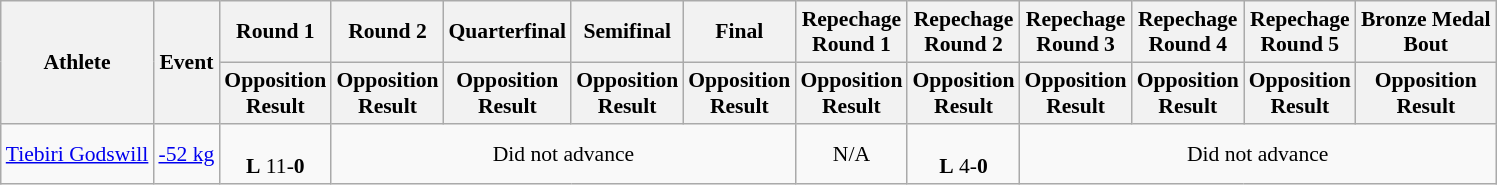<table class=wikitable style=font-size:90%>
<tr>
<th rowspan=2>Athlete</th>
<th rowspan=2>Event</th>
<th>Round 1</th>
<th>Round 2</th>
<th>Quarterfinal</th>
<th>Semifinal</th>
<th>Final</th>
<th>Repechage<br>Round 1</th>
<th>Repechage<br>Round 2</th>
<th>Repechage<br>Round 3</th>
<th>Repechage<br>Round 4</th>
<th>Repechage<br>Round 5</th>
<th>Bronze Medal<br>Bout</th>
</tr>
<tr>
<th>Opposition<br>Result</th>
<th>Opposition<br>Result</th>
<th>Opposition<br>Result</th>
<th>Opposition<br>Result</th>
<th>Opposition<br>Result</th>
<th>Opposition<br>Result</th>
<th>Opposition<br>Result</th>
<th>Opposition<br>Result</th>
<th>Opposition<br>Result</th>
<th>Opposition<br>Result</th>
<th>Opposition<br>Result</th>
</tr>
<tr>
<td><a href='#'>Tiebiri Godswill</a></td>
<td><a href='#'>-52 kg</a></td>
<td align=center><br><strong>L</strong> 11-<strong>0</strong></td>
<td align=center colspan=4>Did not advance</td>
<td align=center>N/A</td>
<td align=center><br><strong>L</strong> 4-<strong>0</strong></td>
<td align=center colspan=4>Did not advance</td>
</tr>
</table>
